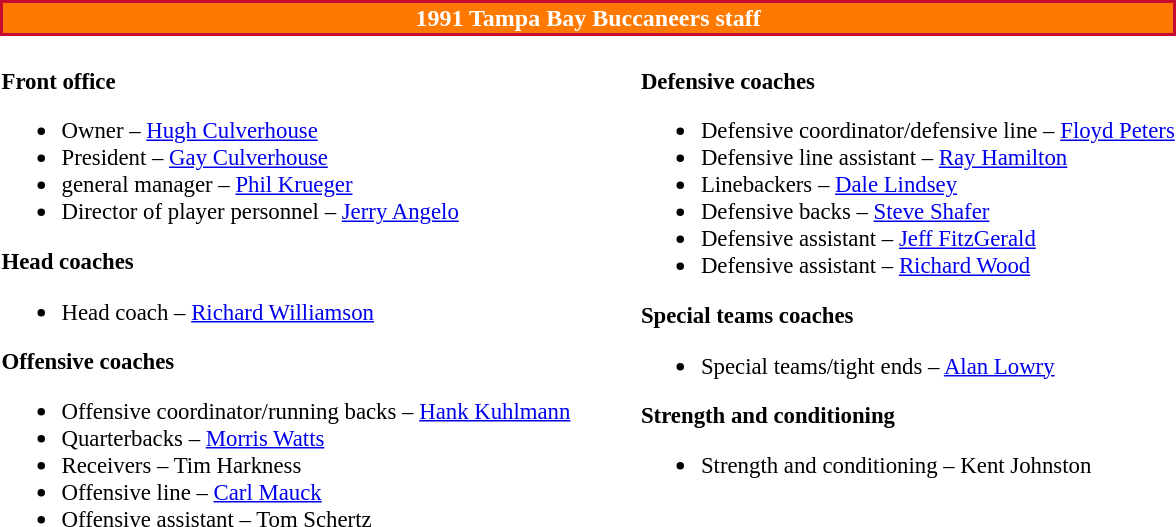<table class="toccolours" style="text-align: left;">
<tr>
<th colspan="7" style="background-color: #FF7900; color: #FFFFFF; border: 2px solid #C60C30; text-align: center;"><strong>1991 Tampa Bay Buccaneers staff</strong></th>
</tr>
<tr>
<td style="font-size: 95%;" valign="top"><br><strong>Front office</strong><ul><li>Owner – <a href='#'>Hugh Culverhouse</a></li><li>President – <a href='#'>Gay Culverhouse</a></li><li>general manager – <a href='#'>Phil Krueger</a></li><li>Director of player personnel – <a href='#'>Jerry Angelo</a></li></ul><strong>Head coaches</strong><ul><li>Head coach – <a href='#'>Richard Williamson</a></li></ul><strong>Offensive coaches</strong><ul><li>Offensive coordinator/running backs – <a href='#'>Hank Kuhlmann</a></li><li>Quarterbacks – <a href='#'>Morris Watts</a></li><li>Receivers – Tim Harkness</li><li>Offensive line – <a href='#'>Carl Mauck</a></li><li>Offensive assistant – Tom Schertz</li></ul></td>
<td width="35"> </td>
<td valign="top"></td>
<td style="font-size: 95%;" valign="top"><br><strong>Defensive coaches</strong><ul><li>Defensive coordinator/defensive line – <a href='#'>Floyd Peters</a></li><li>Defensive line assistant – <a href='#'>Ray Hamilton</a></li><li>Linebackers – <a href='#'>Dale Lindsey</a></li><li>Defensive backs – <a href='#'>Steve Shafer</a></li><li>Defensive assistant – <a href='#'>Jeff FitzGerald</a></li><li>Defensive assistant – <a href='#'>Richard Wood</a></li></ul><strong>Special teams coaches</strong><ul><li>Special teams/tight ends – <a href='#'>Alan Lowry</a></li></ul><strong>Strength and conditioning</strong><ul><li>Strength and conditioning – Kent Johnston</li></ul></td>
</tr>
</table>
